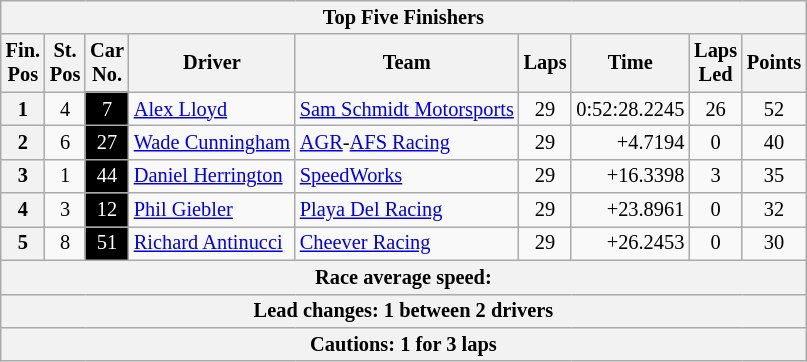<table class="wikitable" style="font-size:85%;">
<tr>
<th colspan=9>Top Five Finishers</th>
</tr>
<tr>
<th>Fin.<br>Pos</th>
<th>St.<br>Pos</th>
<th>Car<br>No.</th>
<th>Driver</th>
<th>Team</th>
<th>Laps</th>
<th>Time</th>
<th>Laps<br>Led</th>
<th>Points</th>
</tr>
<tr>
<th>1</th>
<td align=center>4</td>
<td style="background:#000000; color:white;" align=center>7</td>
<td> <a href='#'>Alex Lloyd</a></td>
<td><a href='#'>Sam Schmidt Motorsports</a></td>
<td align=center>29</td>
<td align=right>0:52:28.2245</td>
<td align=center>26</td>
<td align=center>52</td>
</tr>
<tr>
<th>2</th>
<td align=center>6</td>
<td style="background:#000000; color:white;" align=center>27</td>
<td> <a href='#'>Wade Cunningham</a></td>
<td><a href='#'>AGR</a>-<a href='#'>AFS Racing</a></td>
<td align=center>29</td>
<td align=right>+4.7194</td>
<td align=center>0</td>
<td align=center>40</td>
</tr>
<tr>
<th>3</th>
<td align=center>1</td>
<td style="background:#000000; color:white;" align=center>44</td>
<td> <a href='#'>Daniel Herrington</a></td>
<td><a href='#'>SpeedWorks</a></td>
<td align=center>29</td>
<td align=right>+16.3398</td>
<td align=center>3</td>
<td align=center>35</td>
</tr>
<tr>
<th>4</th>
<td align=center>3</td>
<td style="background:#000000; color:white;" align=center>12</td>
<td> <a href='#'>Phil Giebler</a></td>
<td><a href='#'>Playa Del Racing</a></td>
<td align=center>29</td>
<td align=right>+23.8961</td>
<td align=center>0</td>
<td align=center>32</td>
</tr>
<tr>
<th>5</th>
<td align=center>8</td>
<td style="background:#000000; color:white;" align=center>51</td>
<td> <a href='#'>Richard Antinucci</a></td>
<td><a href='#'>Cheever Racing</a></td>
<td align=center>29</td>
<td align=right>+26.2453</td>
<td align=center>0</td>
<td align=center>30</td>
</tr>
<tr>
<th colspan=9>Race average speed: </th>
</tr>
<tr>
<th colspan=9>Lead changes: 1 between 2 drivers</th>
</tr>
<tr>
<th colspan=9>Cautions: 1 for 3 laps</th>
</tr>
</table>
